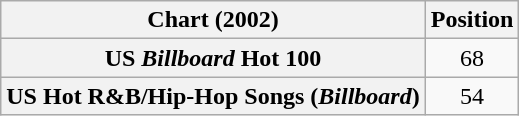<table class="wikitable sortable plainrowheaders" style="text-align:center">
<tr>
<th scope="col">Chart (2002)</th>
<th scope="col">Position</th>
</tr>
<tr>
<th scope="row">US <em>Billboard</em> Hot 100</th>
<td>68</td>
</tr>
<tr>
<th scope="row">US Hot R&B/Hip-Hop Songs (<em>Billboard</em>)</th>
<td>54</td>
</tr>
</table>
